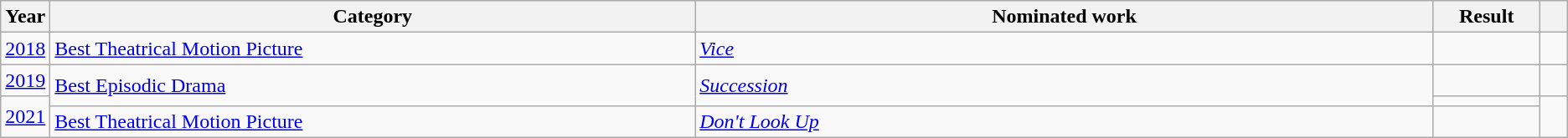<table class="wikitable">
<tr>
<th ! scope="col" style="width:1em;">Year</th>
<th scope="col" style="width:34em;">Category</th>
<th scope="col" style="width:39em;">Nominated work</th>
<th scope="col" style="width:5em;">Result</th>
<th scope="col" style="width:1em;"></th>
</tr>
<tr>
<td><a href='#'>2018</a></td>
<td><a href='#'>Best Theatrical Motion Picture</a></td>
<td><em><a href='#'>Vice</a></em></td>
<td></td>
<td></td>
</tr>
<tr>
<td><a href='#'>2019</a></td>
<td rowspan="2"><a href='#'>Best Episodic Drama</a></td>
<td rowspan="2"><em><a href='#'>Succession</a></em></td>
<td></td>
<td></td>
</tr>
<tr>
<td rowspan="2"><a href='#'>2021</a></td>
<td></td>
<td rowspan="2"></td>
</tr>
<tr>
<td><a href='#'>Best Theatrical Motion Picture</a></td>
<td><em><a href='#'>Don't Look Up</a></em></td>
<td></td>
</tr>
</table>
